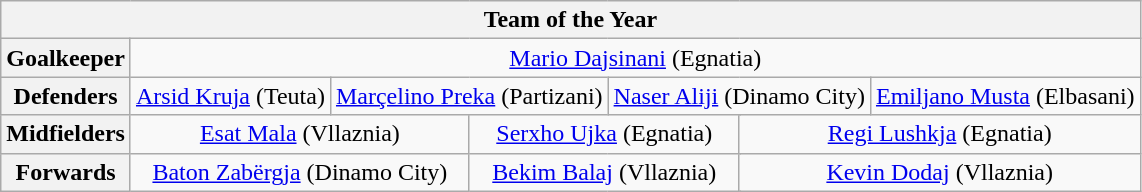<table class="wikitable" style="text-align:center">
<tr>
<th colspan="13">Team of the Year</th>
</tr>
<tr>
<th>Goalkeeper</th>
<td colspan="12"> <a href='#'>Mario Dajsinani</a> (Egnatia)</td>
</tr>
<tr>
<th>Defenders</th>
<td colspan="3"> <a href='#'>Arsid Kruja</a> (Teuta)</td>
<td colspan="3"> <a href='#'>Marçelino Preka</a> (Partizani)</td>
<td colspan="3"> <a href='#'>Naser Aliji</a> (Dinamo City)</td>
<td colspan="3"> <a href='#'>Emiljano Musta</a> (Elbasani)</td>
</tr>
<tr>
<th>Midfielders</th>
<td colspan="4"> <a href='#'>Esat Mala</a> (Vllaznia)</td>
<td colspan="4"> <a href='#'>Serxho Ujka</a> (Egnatia)</td>
<td colspan="4"> <a href='#'>Regi Lushkja</a> (Egnatia)</td>
</tr>
<tr>
<th>Forwards</th>
<td colspan="4"> <a href='#'>Baton Zabërgja</a> (Dinamo City)</td>
<td colspan="4"> <a href='#'>Bekim Balaj</a> (Vllaznia)</td>
<td colspan="4"> <a href='#'>Kevin Dodaj</a> (Vllaznia)</td>
</tr>
</table>
